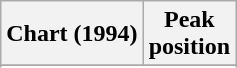<table class="wikitable sortable plainrowheaders">
<tr>
<th scope="col">Chart (1994)</th>
<th scope="col">Peak<br>position</th>
</tr>
<tr>
</tr>
<tr>
</tr>
<tr>
</tr>
<tr>
</tr>
<tr>
</tr>
<tr>
</tr>
<tr>
</tr>
<tr>
</tr>
</table>
